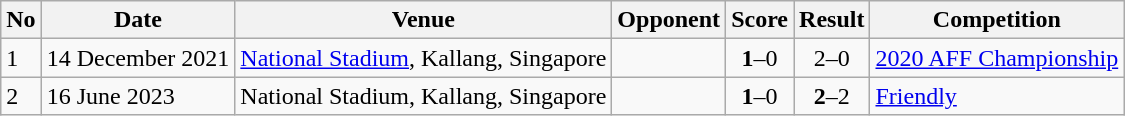<table class="wikitable" style="font-size:100%;">
<tr>
<th>No</th>
<th>Date</th>
<th>Venue</th>
<th>Opponent</th>
<th>Score</th>
<th>Result</th>
<th>Competition</th>
</tr>
<tr>
<td>1</td>
<td>14 December 2021</td>
<td><a href='#'>National Stadium</a>, Kallang, Singapore</td>
<td></td>
<td align=center><strong>1</strong>–0</td>
<td align=center>2–0</td>
<td><a href='#'>2020 AFF Championship</a></td>
</tr>
<tr>
<td>2</td>
<td>16 June 2023</td>
<td>National Stadium, Kallang, Singapore</td>
<td></td>
<td align=center><strong>1</strong>–0</td>
<td align=center><strong>2</strong>–2</td>
<td><a href='#'>Friendly</a></td>
</tr>
</table>
